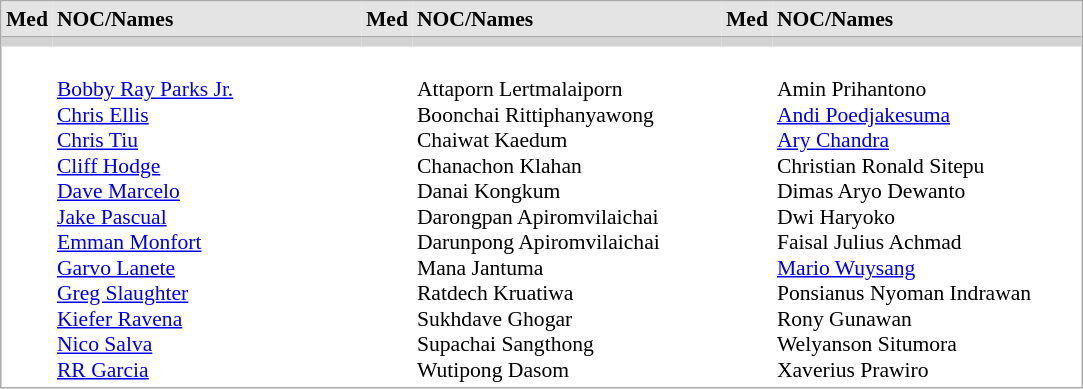<table cellspacing="0" cellpadding="3" style="border:1px solid #AAAAAA;font-size:90%">
<tr bgcolor="#E4E4E4">
<td style="border-bottom:1px solid #AAAAAA" width="10" align="center"><strong>Med</strong></td>
<td style="border-bottom:1px solid #AAAAAA" width="200"><strong>NOC/Names</strong></td>
<td style="border-bottom:1px solid #AAAAAA" width="10" align="center"><strong>Med</strong></td>
<td style="border-bottom:1px solid #AAAAAA" width="200"><strong>NOC/Names</strong></td>
<td style="border-bottom:1px solid #AAAAAA" width="10" align="center"><strong>Med</strong></td>
<td style="border-bottom:1px solid #AAAAAA" width="200"><strong>NOC/Names</strong></td>
</tr>
<tr align="right" bgcolor="lightgrey">
<td></td>
<td align="left"></td>
<td></td>
<td align="left"></td>
<td></td>
<td align="left"></td>
</tr>
<tr>
<td></td>
<td><br><a href='#'>Bobby Ray Parks Jr.</a><br>
<a href='#'>Chris Ellis</a><br>
<a href='#'>Chris Tiu</a><br>
<a href='#'>Cliff Hodge</a><br>
<a href='#'>Dave Marcelo</a><br>
<a href='#'>Jake Pascual</a><br>
<a href='#'>Emman Monfort</a><br>
<a href='#'>Garvo Lanete</a><br>
<a href='#'>Greg Slaughter</a><br>
<a href='#'>Kiefer Ravena</a><br>
<a href='#'>Nico Salva</a><br>
<a href='#'>RR Garcia</a></td>
<td></td>
<td><br>Attaporn Lertmalaiporn<br>
Boonchai Rittiphanyawong<br>
Chaiwat Kaedum<br>
Chanachon Klahan<br>
Danai Kongkum<br>
Darongpan Apiromvilaichai<br>
Darunpong Apiromvilaichai<br>
Mana Jantuma<br>
Ratdech Kruatiwa<br>
Sukhdave Ghogar<br>
Supachai Sangthong<br>
Wutipong Dasom</td>
<td></td>
<td><br>Amin Prihantono<br>
<a href='#'>Andi Poedjakesuma</a><br>
<a href='#'>Ary Chandra</a><br>
Christian Ronald Sitepu<br>
Dimas Aryo Dewanto<br>
Dwi Haryoko<br>
Faisal Julius Achmad<br>
<a href='#'>Mario Wuysang</a><br>
Ponsianus Nyoman Indrawan<br>
Rony Gunawan<br>
Welyanson Situmora<br>
Xaverius Prawiro</td>
</tr>
</table>
